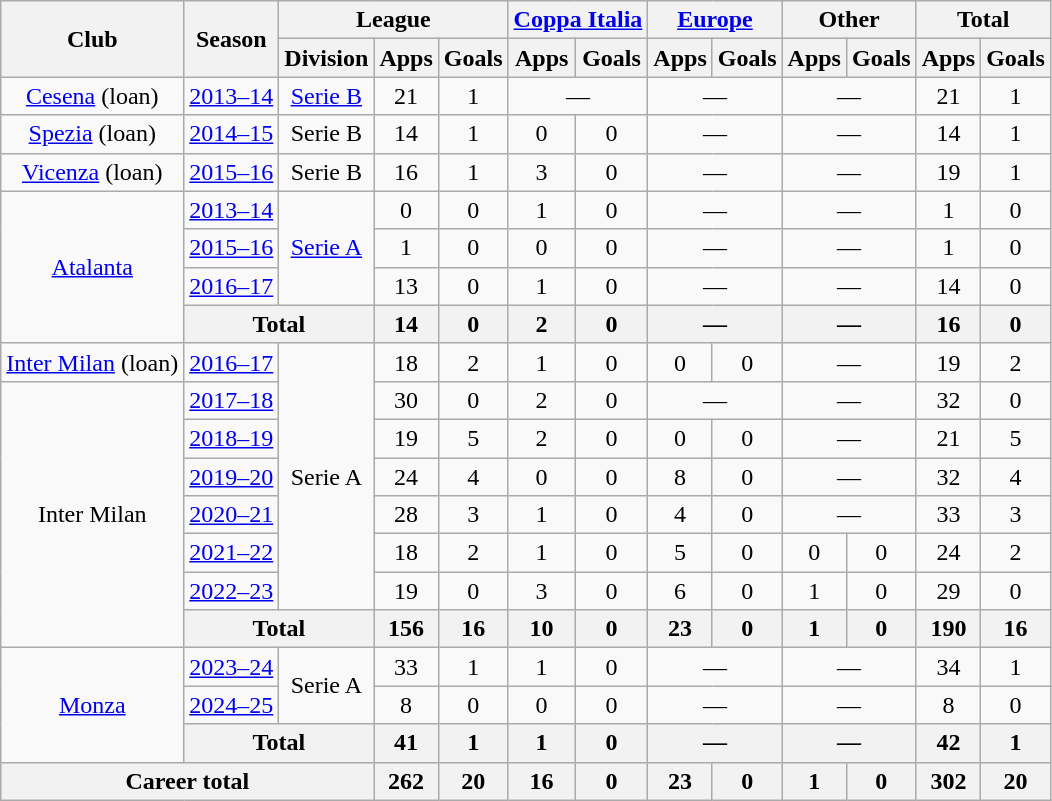<table class="wikitable" style="text-align:center">
<tr>
<th rowspan="2">Club</th>
<th rowspan="2">Season</th>
<th colspan="3">League</th>
<th colspan="2"><a href='#'>Coppa Italia</a></th>
<th colspan="2"><a href='#'>Europe</a></th>
<th colspan="2">Other</th>
<th colspan="2">Total</th>
</tr>
<tr>
<th>Division</th>
<th>Apps</th>
<th>Goals</th>
<th>Apps</th>
<th>Goals</th>
<th>Apps</th>
<th>Goals</th>
<th>Apps</th>
<th>Goals</th>
<th>Apps</th>
<th>Goals</th>
</tr>
<tr>
<td><a href='#'>Cesena</a> (loan)</td>
<td><a href='#'>2013–14</a></td>
<td><a href='#'>Serie B</a></td>
<td>21</td>
<td>1</td>
<td colspan="2">—</td>
<td colspan="2">—</td>
<td colspan="2">—</td>
<td>21</td>
<td>1</td>
</tr>
<tr>
<td><a href='#'>Spezia</a> (loan)</td>
<td><a href='#'>2014–15</a></td>
<td>Serie B</td>
<td>14</td>
<td>1</td>
<td>0</td>
<td>0</td>
<td colspan="2">—</td>
<td colspan="2">—</td>
<td>14</td>
<td>1</td>
</tr>
<tr>
<td><a href='#'>Vicenza</a> (loan)</td>
<td><a href='#'>2015–16</a></td>
<td>Serie B</td>
<td>16</td>
<td>1</td>
<td>3</td>
<td>0</td>
<td colspan="2">—</td>
<td colspan="2">—</td>
<td>19</td>
<td>1</td>
</tr>
<tr>
<td rowspan="4"><a href='#'>Atalanta</a></td>
<td><a href='#'>2013–14</a></td>
<td rowspan="3"><a href='#'>Serie A</a></td>
<td>0</td>
<td>0</td>
<td>1</td>
<td>0</td>
<td colspan="2">—</td>
<td colspan="2">—</td>
<td>1</td>
<td>0</td>
</tr>
<tr>
<td><a href='#'>2015–16</a></td>
<td>1</td>
<td>0</td>
<td>0</td>
<td>0</td>
<td colspan="2">—</td>
<td colspan="2">—</td>
<td>1</td>
<td>0</td>
</tr>
<tr>
<td><a href='#'>2016–17</a></td>
<td>13</td>
<td>0</td>
<td>1</td>
<td>0</td>
<td colspan="2">—</td>
<td colspan="2">—</td>
<td>14</td>
<td>0</td>
</tr>
<tr>
<th colspan="2">Total</th>
<th>14</th>
<th>0</th>
<th>2</th>
<th>0</th>
<th colspan="2">—</th>
<th colspan="2">—</th>
<th>16</th>
<th>0</th>
</tr>
<tr>
<td><a href='#'>Inter Milan</a> (loan)</td>
<td><a href='#'>2016–17</a></td>
<td rowspan="7">Serie A</td>
<td>18</td>
<td>2</td>
<td>1</td>
<td>0</td>
<td>0</td>
<td>0</td>
<td colspan="2">—</td>
<td>19</td>
<td>2</td>
</tr>
<tr>
<td rowspan="7">Inter Milan</td>
<td><a href='#'>2017–18</a></td>
<td>30</td>
<td>0</td>
<td>2</td>
<td>0</td>
<td colspan="2">—</td>
<td colspan="2">—</td>
<td>32</td>
<td>0</td>
</tr>
<tr>
<td><a href='#'>2018–19</a></td>
<td>19</td>
<td>5</td>
<td>2</td>
<td>0</td>
<td>0</td>
<td>0</td>
<td colspan="2">—</td>
<td>21</td>
<td>5</td>
</tr>
<tr>
<td><a href='#'>2019–20</a></td>
<td>24</td>
<td>4</td>
<td>0</td>
<td>0</td>
<td>8</td>
<td>0</td>
<td colspan="2">—</td>
<td>32</td>
<td>4</td>
</tr>
<tr>
<td><a href='#'>2020–21</a></td>
<td>28</td>
<td>3</td>
<td>1</td>
<td>0</td>
<td>4</td>
<td>0</td>
<td colspan="2">—</td>
<td>33</td>
<td>3</td>
</tr>
<tr>
<td><a href='#'>2021–22</a></td>
<td>18</td>
<td>2</td>
<td>1</td>
<td>0</td>
<td>5</td>
<td>0</td>
<td>0</td>
<td>0</td>
<td>24</td>
<td>2</td>
</tr>
<tr>
<td><a href='#'>2022–23</a></td>
<td>19</td>
<td>0</td>
<td>3</td>
<td>0</td>
<td>6</td>
<td>0</td>
<td>1</td>
<td>0</td>
<td>29</td>
<td>0</td>
</tr>
<tr>
<th colspan="2">Total</th>
<th>156</th>
<th>16</th>
<th>10</th>
<th>0</th>
<th>23</th>
<th>0</th>
<th>1</th>
<th>0</th>
<th>190</th>
<th>16</th>
</tr>
<tr>
<td rowspan="3"><a href='#'>Monza</a></td>
<td><a href='#'>2023–24</a></td>
<td rowspan="2">Serie A</td>
<td>33</td>
<td>1</td>
<td>1</td>
<td>0</td>
<td colspan="2">—</td>
<td colspan="2">—</td>
<td>34</td>
<td>1</td>
</tr>
<tr>
<td><a href='#'>2024–25</a></td>
<td>8</td>
<td>0</td>
<td>0</td>
<td>0</td>
<td colspan="2">—</td>
<td colspan="2">—</td>
<td>8</td>
<td>0</td>
</tr>
<tr>
<th colspan="2">Total</th>
<th>41</th>
<th>1</th>
<th>1</th>
<th>0</th>
<th colspan="2">—</th>
<th colspan="2">—</th>
<th>42</th>
<th>1</th>
</tr>
<tr>
<th colspan="3">Career total</th>
<th>262</th>
<th>20</th>
<th>16</th>
<th>0</th>
<th>23</th>
<th>0</th>
<th>1</th>
<th>0</th>
<th>302</th>
<th>20</th>
</tr>
</table>
